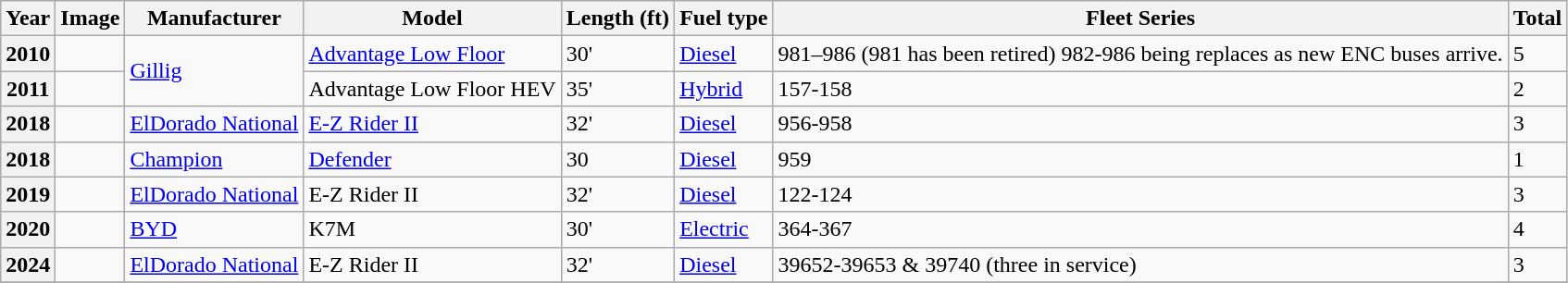<table class="wikitable">
<tr>
<th>Year</th>
<th>Image</th>
<th>Manufacturer</th>
<th>Model</th>
<th>Length (ft)</th>
<th>Fuel type</th>
<th>Fleet Series</th>
<th>Total</th>
</tr>
<tr>
<th>2010</th>
<td></td>
<td rowspan=2><a href='#'>Gillig</a></td>
<td><a href='#'>Advantage Low Floor</a></td>
<td>30'</td>
<td><a href='#'>Diesel</a></td>
<td>981–986 (981 has been retired) 982-986 being replaces as new ENC buses arrive.</td>
<td>5</td>
</tr>
<tr>
<th>2011</th>
<td></td>
<td>Advantage Low Floor HEV</td>
<td>35'</td>
<td><a href='#'>Hybrid</a></td>
<td>157-158</td>
<td>2</td>
</tr>
<tr>
<th>2018</th>
<td></td>
<td><a href='#'>ElDorado National</a></td>
<td><a href='#'>E-Z Rider II</a></td>
<td>32'</td>
<td><a href='#'>Diesel</a></td>
<td>956-958</td>
<td>3</td>
</tr>
<tr>
<th>2018</th>
<td></td>
<td><a href='#'>Champion</a></td>
<td><a href='#'>Defender</a></td>
<td>30</td>
<td><a href='#'>Diesel</a></td>
<td>959</td>
<td>1</td>
</tr>
<tr>
<th>2019</th>
<td></td>
<td><a href='#'>ElDorado National</a></td>
<td>E-Z Rider II</td>
<td>32'</td>
<td><a href='#'>Diesel</a></td>
<td>122-124</td>
<td>3</td>
</tr>
<tr>
<th>2020</th>
<td></td>
<td><a href='#'>BYD</a></td>
<td>K7M</td>
<td>30'</td>
<td><a href='#'>Electric</a></td>
<td>364-367</td>
<td>4</td>
</tr>
<tr>
<th>2024</th>
<td></td>
<td><a href='#'>ElDorado National</a></td>
<td>E-Z Rider II</td>
<td>32'</td>
<td><a href='#'>Diesel</a></td>
<td>39652-39653 & 39740 (three in service)</td>
<td>3</td>
</tr>
<tr>
</tr>
</table>
